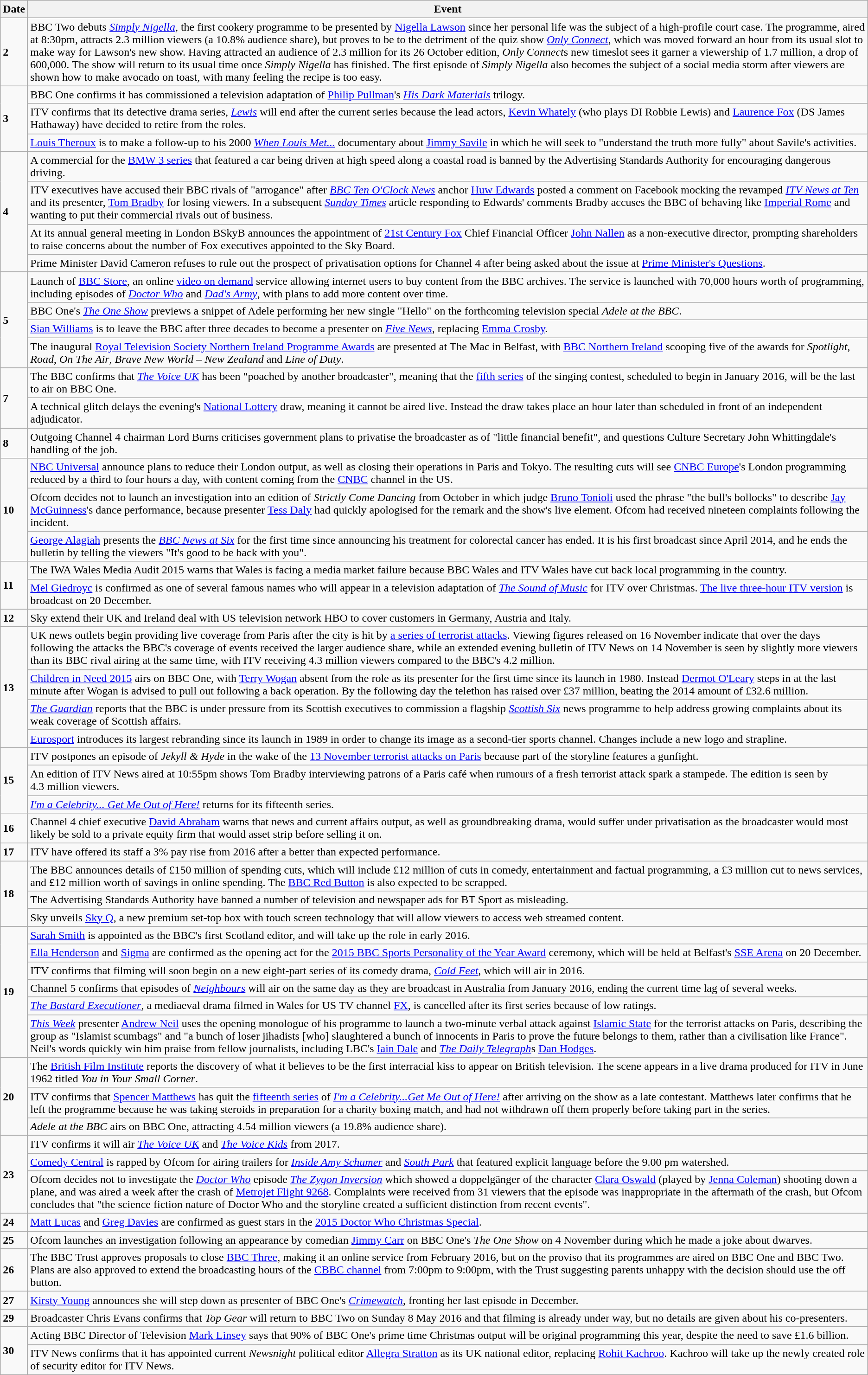<table class="wikitable">
<tr>
<th>Date</th>
<th>Event</th>
</tr>
<tr>
<td><strong>2</strong></td>
<td>BBC Two debuts <em><a href='#'>Simply Nigella</a></em>, the first cookery programme to be presented by <a href='#'>Nigella Lawson</a> since her personal life was the subject of a high-profile court case. The programme, aired at 8:30pm, attracts 2.3 million viewers (a 10.8% audience share), but proves to be to the detriment of the quiz show <em><a href='#'>Only Connect</a></em>, which was moved forward an hour from its usual slot to make way for Lawson's new show. Having attracted an audience of 2.3 million for its 26 October edition, <em>Only Connect</em>s new timeslot sees it garner a viewership of 1.7 million, a drop of 600,000. The show will return to its usual time once <em>Simply Nigella</em> has finished. The first episode of <em>Simply Nigella</em> also becomes the subject of a social media storm after viewers are shown how to make avocado on toast, with many feeling the recipe is too easy.</td>
</tr>
<tr>
<td rowspan=3><strong>3</strong></td>
<td>BBC One confirms it has commissioned a television adaptation of <a href='#'>Philip Pullman</a>'s <em><a href='#'>His Dark Materials</a></em> trilogy.</td>
</tr>
<tr>
<td>ITV confirms that its detective drama series, <em><a href='#'>Lewis</a></em> will end after the current series because the lead actors, <a href='#'>Kevin Whately</a> (who plays DI Robbie Lewis) and <a href='#'>Laurence Fox</a> (DS James Hathaway) have decided to retire from the roles.</td>
</tr>
<tr>
<td><a href='#'>Louis Theroux</a> is to make a follow-up to his 2000 <em><a href='#'>When Louis Met...</a></em> documentary about <a href='#'>Jimmy Savile</a> in which he will seek to "understand the truth more fully" about Savile's activities.</td>
</tr>
<tr>
<td rowspan=4><strong>4</strong></td>
<td>A commercial for the <a href='#'>BMW 3 series</a> that featured a car being driven at high speed along a coastal road is banned by the Advertising Standards Authority for encouraging dangerous driving.</td>
</tr>
<tr>
<td>ITV executives have accused their BBC rivals of "arrogance" after <em><a href='#'>BBC Ten O'Clock News</a></em> anchor <a href='#'>Huw Edwards</a> posted a comment on Facebook mocking the revamped <em><a href='#'>ITV News at Ten</a></em> and its presenter, <a href='#'>Tom Bradby</a> for losing viewers. In a subsequent <em><a href='#'>Sunday Times</a></em> article responding to Edwards' comments Bradby accuses the BBC of behaving like <a href='#'>Imperial Rome</a> and wanting to put their commercial rivals out of business.</td>
</tr>
<tr>
<td>At its annual general meeting in London BSkyB announces the appointment of <a href='#'>21st Century Fox</a> Chief Financial Officer <a href='#'>John Nallen</a> as a non-executive director, prompting shareholders to raise concerns about the number of Fox executives appointed to the Sky Board.</td>
</tr>
<tr>
<td>Prime Minister David Cameron refuses to rule out the prospect of privatisation options for Channel 4 after being asked about the issue at <a href='#'>Prime Minister's Questions</a>.</td>
</tr>
<tr>
<td rowspan=4><strong>5</strong></td>
<td>Launch of <a href='#'>BBC Store</a>, an online <a href='#'>video on demand</a> service allowing internet users to buy content from the BBC archives. The service is launched with 70,000 hours worth of programming, including episodes of <em><a href='#'>Doctor Who</a></em> and <em><a href='#'>Dad's Army</a></em>, with plans to add more content over time.</td>
</tr>
<tr>
<td>BBC One's <em><a href='#'>The One Show</a></em> previews a snippet of Adele performing her new single "Hello" on the forthcoming television special <em>Adele at the BBC</em>.</td>
</tr>
<tr>
<td><a href='#'>Sian Williams</a> is to leave the BBC after three decades to become a presenter on <em><a href='#'>Five News</a></em>, replacing <a href='#'>Emma Crosby</a>.</td>
</tr>
<tr>
<td>The inaugural <a href='#'>Royal Television Society Northern Ireland Programme Awards</a> are presented at The Mac in Belfast, with <a href='#'>BBC Northern Ireland</a> scooping five of the awards for <em>Spotlight</em>, <em>Road</em>, <em>On The Air</em>, <em>Brave New World – New Zealand</em> and <em>Line of Duty</em>.</td>
</tr>
<tr>
<td rowspan=2><strong>7</strong></td>
<td>The BBC confirms that <em><a href='#'>The Voice UK</a></em> has been "poached by another broadcaster", meaning that the <a href='#'>fifth series</a> of the singing contest, scheduled to begin in January 2016, will be the last to air on BBC One.</td>
</tr>
<tr>
<td>A technical glitch delays the evening's <a href='#'>National Lottery</a> draw, meaning it cannot be aired live. Instead the draw takes place an hour later than scheduled in front of an independent adjudicator.</td>
</tr>
<tr>
<td><strong>8</strong></td>
<td>Outgoing Channel 4 chairman Lord Burns criticises government plans to privatise the broadcaster as of "little financial benefit", and questions Culture Secretary John Whittingdale's handling of the job.</td>
</tr>
<tr>
<td rowspan=3><strong>10</strong></td>
<td><a href='#'>NBC Universal</a> announce plans to reduce their London output, as well as closing their operations in Paris and Tokyo. The resulting cuts will see <a href='#'>CNBC Europe</a>'s London programming reduced by a third to four hours a day, with content coming from the <a href='#'>CNBC</a> channel in the US.</td>
</tr>
<tr>
<td>Ofcom decides not to launch an investigation into an edition of <em>Strictly Come Dancing</em> from October in which judge <a href='#'>Bruno Tonioli</a> used the phrase "the bull's bollocks" to describe <a href='#'>Jay McGuinness</a>'s dance performance, because presenter <a href='#'>Tess Daly</a> had quickly apologised for the remark and the show's live element. Ofcom had received nineteen complaints following the incident.</td>
</tr>
<tr>
<td><a href='#'>George Alagiah</a> presents the <em><a href='#'>BBC News at Six</a></em> for the first time since announcing his treatment for colorectal cancer has ended. It is his first broadcast since April 2014, and he ends the bulletin by telling the viewers "It's good to be back with you".</td>
</tr>
<tr>
<td rowspan=2><strong>11</strong></td>
<td>The IWA Wales Media Audit 2015 warns that Wales is facing a media market failure because BBC Wales and ITV Wales have cut back local programming in the country.</td>
</tr>
<tr>
<td><a href='#'>Mel Giedroyc</a> is confirmed as one of several famous names who will appear in a television adaptation of <em><a href='#'>The Sound of Music</a></em> for ITV over Christmas. <a href='#'>The live three-hour ITV version</a> is broadcast on 20 December.</td>
</tr>
<tr>
<td><strong>12</strong></td>
<td>Sky extend their UK and Ireland deal with US television network HBO to cover customers in Germany, Austria and Italy.</td>
</tr>
<tr>
<td rowspan=4><strong>13</strong></td>
<td>UK news outlets begin providing live coverage from Paris after the city is hit by <a href='#'>a series of terrorist attacks</a>. Viewing figures released on 16 November indicate that over the days following the attacks the BBC's coverage of events received the larger audience share, while an extended evening bulletin of ITV News on 14 November is seen by slightly more viewers than its BBC rival airing at the same time, with ITV receiving 4.3 million viewers compared to the BBC's 4.2 million.</td>
</tr>
<tr>
<td><a href='#'>Children in Need 2015</a> airs on BBC One, with <a href='#'>Terry Wogan</a> absent from the role as its presenter for the first time since its launch in 1980. Instead <a href='#'>Dermot O'Leary</a> steps in at the last minute after Wogan is advised to pull out following a back operation. By the following day the telethon has raised over £37 million, beating the 2014 amount of £32.6 million.</td>
</tr>
<tr>
<td><em><a href='#'>The Guardian</a></em> reports that the BBC is under pressure from its Scottish executives to commission a flagship <em><a href='#'>Scottish Six</a></em> news programme to help address growing complaints about its weak coverage of Scottish affairs.</td>
</tr>
<tr>
<td><a href='#'>Eurosport</a> introduces its largest rebranding since its launch in 1989 in order to change its image as a second-tier sports channel. Changes include a new logo and strapline.</td>
</tr>
<tr>
<td rowspan="3"><strong>15</strong></td>
<td>ITV postpones an episode of <em>Jekyll & Hyde</em> in the wake of the <a href='#'>13 November terrorist attacks on Paris</a> because part of the storyline features a gunfight.</td>
</tr>
<tr>
<td>An edition of ITV News aired at 10:55pm shows Tom Bradby interviewing patrons of a Paris café when rumours of a fresh terrorist attack spark a stampede. The edition is seen by 4.3 million viewers.</td>
</tr>
<tr>
<td><em><a href='#'>I'm a Celebrity... Get Me Out of Here!</a></em> returns for its fifteenth series.</td>
</tr>
<tr>
<td><strong>16</strong></td>
<td>Channel 4 chief executive <a href='#'>David Abraham</a> warns that news and current affairs output, as well as groundbreaking drama, would suffer under privatisation as the broadcaster would most likely be sold to a private equity firm that would asset strip before selling it on.</td>
</tr>
<tr>
<td><strong>17</strong></td>
<td>ITV have offered its staff a 3% pay rise from 2016 after a better than expected performance.</td>
</tr>
<tr>
<td rowspan=3><strong>18</strong></td>
<td>The BBC announces details of £150 million of spending cuts, which will include £12 million of cuts in comedy, entertainment and factual programming, a £3 million cut to news services, and £12 million worth of savings in online spending. The <a href='#'>BBC Red Button</a> is also expected to be scrapped.</td>
</tr>
<tr>
<td>The Advertising Standards Authority have banned a number of television and newspaper ads for BT Sport as misleading.</td>
</tr>
<tr>
<td>Sky unveils <a href='#'>Sky Q</a>, a new premium set-top box with touch screen technology that will allow viewers to access web streamed content.</td>
</tr>
<tr>
<td rowspan=6><strong>19</strong></td>
<td><a href='#'>Sarah Smith</a> is appointed as the BBC's first Scotland editor, and will take up the role in early 2016.</td>
</tr>
<tr>
<td><a href='#'>Ella Henderson</a> and <a href='#'>Sigma</a> are confirmed as the opening act for the <a href='#'>2015 BBC Sports Personality of the Year Award</a> ceremony, which will be held at Belfast's <a href='#'>SSE Arena</a> on 20 December.</td>
</tr>
<tr>
<td>ITV confirms that filming will soon begin on a new eight-part series of its comedy drama, <em><a href='#'>Cold Feet</a></em>, which will air in 2016.</td>
</tr>
<tr>
<td>Channel 5 confirms that episodes of <em><a href='#'>Neighbours</a></em> will air on the same day as they are broadcast in Australia from January 2016, ending the current time lag of several weeks.</td>
</tr>
<tr>
<td><em><a href='#'>The Bastard Executioner</a></em>, a mediaeval drama filmed in Wales for US TV channel <a href='#'>FX</a>, is cancelled after its first series because of low ratings.</td>
</tr>
<tr>
<td><em><a href='#'>This Week</a></em> presenter <a href='#'>Andrew Neil</a> uses the opening monologue of his programme to launch a two-minute verbal attack against <a href='#'>Islamic State</a> for the terrorist attacks on Paris, describing the group as "Islamist scumbags" and "a bunch of loser jihadists [who] slaughtered a bunch of innocents in Paris to prove the future belongs to them, rather than a civilisation like France". Neil's words quickly win him praise from fellow journalists, including LBC's <a href='#'>Iain Dale</a> and <em><a href='#'>The Daily Telegraph</a></em>s <a href='#'>Dan Hodges</a>.</td>
</tr>
<tr>
<td rowspan=3><strong>20</strong></td>
<td>The <a href='#'>British Film Institute</a> reports the discovery of what it believes to be the first interracial kiss to appear on British television. The scene appears in a live drama produced for ITV in June 1962 titled <em>You in Your Small Corner</em>.</td>
</tr>
<tr>
<td>ITV confirms that <a href='#'>Spencer Matthews</a> has quit the <a href='#'>fifteenth series</a> of <em><a href='#'>I'm a Celebrity...Get Me Out of Here!</a></em> after arriving on the show as a late contestant. Matthews later confirms that he left the programme because he was taking steroids in preparation for a charity boxing match, and had not withdrawn off them properly before taking part in the series.</td>
</tr>
<tr>
<td><em>Adele at the BBC</em> airs on BBC One, attracting 4.54 million viewers (a 19.8% audience share).</td>
</tr>
<tr>
<td rowspan=3><strong>23</strong></td>
<td>ITV confirms it will air <em><a href='#'>The Voice UK</a></em> and <em><a href='#'>The Voice Kids</a></em> from 2017.</td>
</tr>
<tr>
<td><a href='#'>Comedy Central</a> is rapped by Ofcom for airing trailers for <em><a href='#'>Inside Amy Schumer</a></em> and <em><a href='#'>South Park</a></em> that featured explicit language before the 9.00 pm watershed.</td>
</tr>
<tr>
<td>Ofcom decides not to investigate the <em><a href='#'>Doctor Who</a></em> episode <em><a href='#'>The Zygon Inversion</a></em> which showed a doppelgänger of the character <a href='#'>Clara Oswald</a> (played by <a href='#'>Jenna Coleman</a>) shooting down a plane, and was aired a week after the crash of <a href='#'>Metrojet Flight 9268</a>. Complaints were received from 31 viewers that the episode was inappropriate in the aftermath of the crash, but Ofcom concludes that "the science fiction nature of Doctor Who and the storyline created a sufficient distinction from recent events".</td>
</tr>
<tr>
<td><strong>24</strong></td>
<td><a href='#'>Matt Lucas</a> and <a href='#'>Greg Davies</a> are confirmed as guest stars in the <a href='#'>2015 Doctor Who Christmas Special</a>.</td>
</tr>
<tr>
<td><strong>25</strong></td>
<td>Ofcom launches an investigation following an appearance by comedian <a href='#'>Jimmy Carr</a> on BBC One's <em>The One Show</em> on 4 November during which he made a joke about dwarves.</td>
</tr>
<tr>
<td><strong>26</strong></td>
<td>The BBC Trust approves proposals to close <a href='#'>BBC Three</a>, making it an online service from February 2016, but on the proviso that its programmes are aired on BBC One and BBC Two. Plans are also approved to extend the broadcasting hours of the <a href='#'>CBBC channel</a> from 7:00pm to 9:00pm, with the Trust suggesting parents unhappy with the decision should use the off button.</td>
</tr>
<tr>
<td><strong>27</strong></td>
<td><a href='#'>Kirsty Young</a> announces she will step down as presenter of BBC One's <em><a href='#'>Crimewatch</a></em>, fronting her last episode in December.</td>
</tr>
<tr>
<td><strong>29</strong></td>
<td>Broadcaster Chris Evans confirms that <em>Top Gear</em> will return to BBC Two on Sunday 8 May 2016 and that filming is already under way, but no details are given about his co-presenters.</td>
</tr>
<tr>
<td rowspan=2><strong>30</strong></td>
<td>Acting BBC Director of Television <a href='#'>Mark Linsey</a> says that 90% of BBC One's prime time Christmas output will be original programming this year, despite the need to save £1.6 billion.</td>
</tr>
<tr>
<td>ITV News confirms that it has appointed current <em>Newsnight</em> political editor <a href='#'>Allegra Stratton</a> as its UK national editor, replacing <a href='#'>Rohit Kachroo</a>. Kachroo will take up the newly created role of security editor for ITV News.</td>
</tr>
</table>
